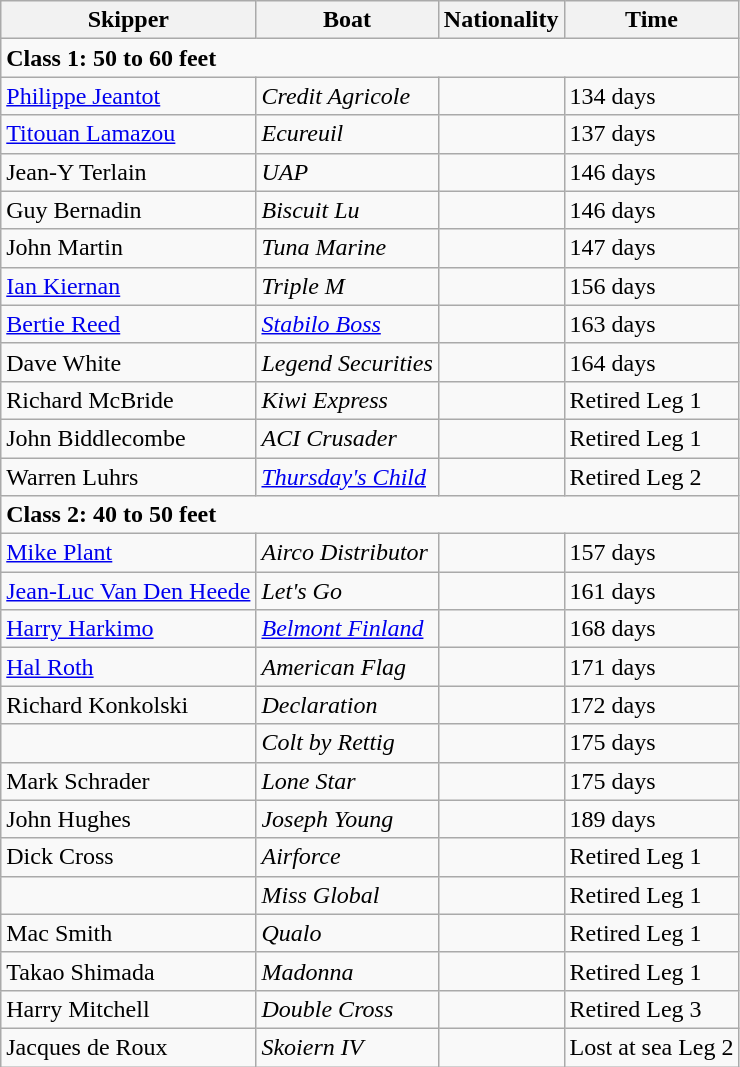<table class="wikitable">
<tr>
<th>Skipper</th>
<th>Boat</th>
<th>Nationality</th>
<th>Time</th>
</tr>
<tr>
<td colspan=4><strong>Class 1: 50 to 60 feet</strong></td>
</tr>
<tr>
<td><a href='#'>Philippe Jeantot</a></td>
<td><em>Credit Agricole</em></td>
<td></td>
<td>134 days</td>
</tr>
<tr>
<td><a href='#'>Titouan Lamazou</a></td>
<td><em>Ecureuil</em></td>
<td></td>
<td>137 days</td>
</tr>
<tr>
<td>Jean-Y Terlain</td>
<td><em>UAP</em></td>
<td></td>
<td>146 days</td>
</tr>
<tr>
<td>Guy Bernadin</td>
<td><em>Biscuit Lu</em></td>
<td></td>
<td>146 days</td>
</tr>
<tr>
<td>John Martin</td>
<td><em>Tuna Marine</em></td>
<td></td>
<td>147 days</td>
</tr>
<tr>
<td><a href='#'>Ian Kiernan</a></td>
<td><em>Triple M</em></td>
<td></td>
<td>156 days</td>
</tr>
<tr>
<td><a href='#'>Bertie Reed</a></td>
<td><em><a href='#'>Stabilo Boss</a></em></td>
<td></td>
<td>163 days</td>
</tr>
<tr>
<td>Dave White</td>
<td><em>Legend Securities</em></td>
<td></td>
<td>164 days</td>
</tr>
<tr>
<td>Richard McBride</td>
<td><em>Kiwi Express</em></td>
<td></td>
<td>Retired Leg 1</td>
</tr>
<tr>
<td>John Biddlecombe</td>
<td><em>ACI Crusader</em></td>
<td></td>
<td>Retired Leg 1</td>
</tr>
<tr>
<td>Warren Luhrs</td>
<td><em><a href='#'>Thursday's Child</a></em></td>
<td></td>
<td>Retired Leg 2</td>
</tr>
<tr>
<td colspan=4><strong>Class 2: 40 to 50 feet</strong></td>
</tr>
<tr>
<td><a href='#'>Mike Plant</a></td>
<td><em>Airco Distributor</em></td>
<td></td>
<td>157 days</td>
</tr>
<tr>
<td><a href='#'>Jean-Luc Van Den Heede</a></td>
<td><em>Let's Go</em></td>
<td></td>
<td>161 days</td>
</tr>
<tr>
<td><a href='#'>Harry Harkimo</a></td>
<td><em><a href='#'>Belmont Finland</a></em></td>
<td></td>
<td>168 days</td>
</tr>
<tr>
<td><a href='#'>Hal Roth</a></td>
<td><em>American Flag</em></td>
<td></td>
<td>171 days</td>
</tr>
<tr>
<td>Richard Konkolski</td>
<td><em>Declaration</em></td>
<td></td>
<td>172 days</td>
</tr>
<tr>
<td></td>
<td><em>Colt by Rettig</em></td>
<td></td>
<td>175 days</td>
</tr>
<tr>
<td>Mark Schrader</td>
<td><em>Lone Star</em></td>
<td></td>
<td>175 days</td>
</tr>
<tr>
<td>John Hughes</td>
<td><em>Joseph Young</em></td>
<td></td>
<td>189 days</td>
</tr>
<tr>
<td>Dick Cross</td>
<td><em>Airforce</em></td>
<td></td>
<td>Retired Leg 1</td>
</tr>
<tr>
<td></td>
<td><em>Miss Global</em></td>
<td></td>
<td>Retired Leg 1</td>
</tr>
<tr>
<td>Mac Smith</td>
<td><em>Qualo</em></td>
<td></td>
<td>Retired Leg 1</td>
</tr>
<tr>
<td>Takao Shimada</td>
<td><em>Madonna</em></td>
<td></td>
<td>Retired Leg 1</td>
</tr>
<tr>
<td>Harry Mitchell</td>
<td><em>Double Cross</em></td>
<td></td>
<td>Retired Leg 3</td>
</tr>
<tr>
<td>Jacques de Roux</td>
<td><em>Skoiern IV</em></td>
<td></td>
<td>Lost at sea Leg 2</td>
</tr>
</table>
